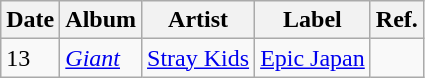<table class="wikitable">
<tr>
<th>Date</th>
<th>Album</th>
<th>Artist</th>
<th>Label</th>
<th>Ref.</th>
</tr>
<tr>
<td>13</td>
<td><em><a href='#'>Giant</a></em></td>
<td><a href='#'>Stray Kids</a></td>
<td><a href='#'>Epic Japan</a></td>
<td></td>
</tr>
</table>
